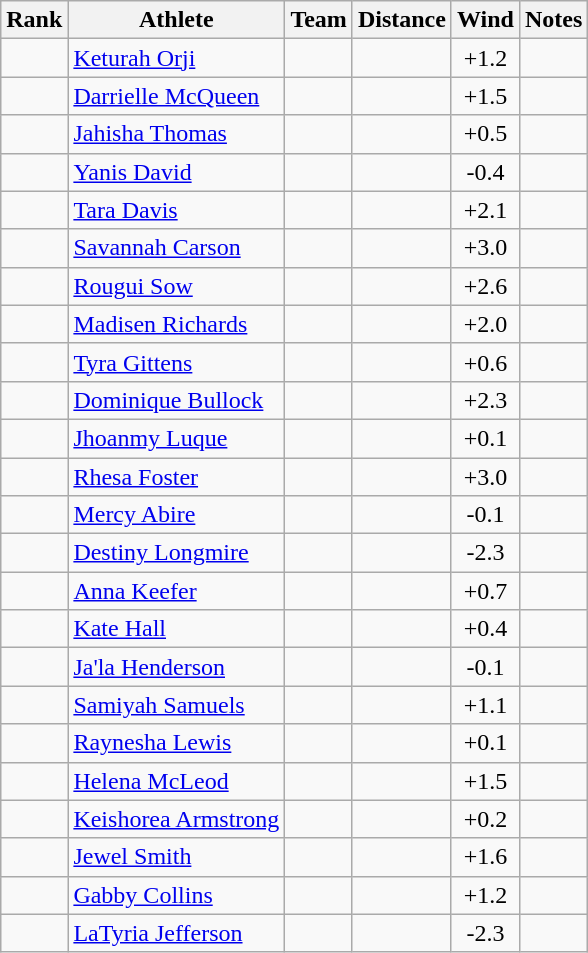<table class="wikitable sortable" style="text-align:center">
<tr>
<th>Rank</th>
<th>Athlete</th>
<th>Team</th>
<th>Distance</th>
<th>Wind</th>
<th>Notes</th>
</tr>
<tr>
<td></td>
<td align=left><a href='#'>Keturah Orji</a></td>
<td></td>
<td><strong></strong></td>
<td>+1.2</td>
<td></td>
</tr>
<tr>
<td></td>
<td align=left><a href='#'>Darrielle McQueen</a></td>
<td></td>
<td><strong></strong></td>
<td>+1.5</td>
<td></td>
</tr>
<tr>
<td></td>
<td align=left> <a href='#'>Jahisha Thomas</a></td>
<td></td>
<td><strong></strong></td>
<td>+0.5</td>
<td></td>
</tr>
<tr>
<td></td>
<td align=left> <a href='#'>Yanis David</a></td>
<td></td>
<td><strong></strong></td>
<td>-0.4</td>
<td></td>
</tr>
<tr>
<td></td>
<td align=left><a href='#'>Tara Davis</a></td>
<td></td>
<td><strong></strong></td>
<td>+2.1</td>
<td></td>
</tr>
<tr>
<td></td>
<td align=left><a href='#'>Savannah Carson</a></td>
<td></td>
<td><strong></strong></td>
<td>+3.0</td>
<td></td>
</tr>
<tr>
<td></td>
<td align=left> <a href='#'>Rougui Sow</a></td>
<td></td>
<td><strong></strong></td>
<td>+2.6</td>
<td></td>
</tr>
<tr>
<td></td>
<td align=left><a href='#'>Madisen Richards</a></td>
<td></td>
<td><strong></strong></td>
<td>+2.0</td>
<td></td>
</tr>
<tr>
<td></td>
<td align=left> <a href='#'>Tyra Gittens</a></td>
<td></td>
<td><strong></strong></td>
<td>+0.6</td>
<td></td>
</tr>
<tr>
<td></td>
<td align=left><a href='#'>Dominique Bullock</a></td>
<td></td>
<td><strong></strong></td>
<td>+2.3</td>
<td></td>
</tr>
<tr>
<td></td>
<td align=left> <a href='#'>Jhoanmy Luque</a></td>
<td></td>
<td><strong></strong></td>
<td>+0.1</td>
<td></td>
</tr>
<tr>
<td></td>
<td align=left><a href='#'>Rhesa Foster</a></td>
<td></td>
<td><strong></strong></td>
<td>+3.0</td>
<td></td>
</tr>
<tr>
<td></td>
<td align=left> <a href='#'>Mercy Abire</a></td>
<td></td>
<td><strong></strong></td>
<td>-0.1</td>
<td></td>
</tr>
<tr>
<td></td>
<td align=left><a href='#'>Destiny Longmire</a></td>
<td></td>
<td><strong></strong></td>
<td>-2.3</td>
<td></td>
</tr>
<tr>
<td></td>
<td align=left><a href='#'>Anna Keefer</a></td>
<td></td>
<td><strong></strong></td>
<td>+0.7</td>
<td></td>
</tr>
<tr>
<td></td>
<td align=left><a href='#'>Kate Hall</a></td>
<td></td>
<td><strong></strong></td>
<td>+0.4</td>
<td></td>
</tr>
<tr>
<td></td>
<td align=left><a href='#'>Ja'la Henderson</a></td>
<td></td>
<td><strong></strong></td>
<td>-0.1</td>
<td></td>
</tr>
<tr>
<td></td>
<td align=left><a href='#'>Samiyah Samuels</a></td>
<td></td>
<td><strong></strong></td>
<td>+1.1</td>
<td></td>
</tr>
<tr>
<td></td>
<td align=left><a href='#'>Raynesha Lewis</a></td>
<td></td>
<td><strong></strong></td>
<td>+0.1</td>
<td></td>
</tr>
<tr>
<td></td>
<td align=left> <a href='#'>Helena McLeod</a></td>
<td></td>
<td><strong></strong></td>
<td>+1.5</td>
<td></td>
</tr>
<tr>
<td></td>
<td align=left><a href='#'>Keishorea Armstrong</a></td>
<td></td>
<td><strong></strong></td>
<td>+0.2</td>
<td></td>
</tr>
<tr>
<td></td>
<td align=left><a href='#'>Jewel Smith</a></td>
<td></td>
<td><strong></strong></td>
<td>+1.6</td>
<td></td>
</tr>
<tr>
<td></td>
<td align=left><a href='#'>Gabby Collins</a></td>
<td></td>
<td><strong></strong></td>
<td>+1.2</td>
<td></td>
</tr>
<tr>
<td></td>
<td align=left><a href='#'>LaTyria Jefferson</a></td>
<td></td>
<td><strong></strong></td>
<td>-2.3</td>
<td></td>
</tr>
</table>
